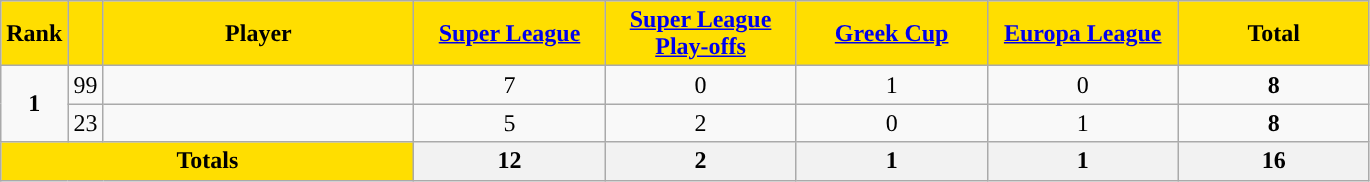<table class="wikitable sortable" style="text-align:center">
<tr>
<th style="background:#FFDE00">Rank</th>
<th style="background:#FFDE00"></th>
<th width=200 style="background:#FFDE00">Player</th>
<th width=120 style="background:#FFDE00"><a href='#'>Super League</a></th>
<th width=120 style="background:#FFDE00"><a href='#'>Super League Play-offs</a></th>
<th width=120 style="background:#FFDE00"><a href='#'>Greek Cup</a></th>
<th width=120 style="background:#FFDE00"><a href='#'>Europa League</a></th>
<th width=120 style="background:#FFDE00">Total</th>
</tr>
<tr>
<td rowspan=2><strong>1</strong></td>
<td>99</td>
<td align=left></td>
<td>7</td>
<td>0</td>
<td>1</td>
<td>0</td>
<td><strong>8</strong></td>
</tr>
<tr>
<td>23</td>
<td align=left></td>
<td>5</td>
<td>2</td>
<td>0</td>
<td>1</td>
<td><strong>8</strong></td>
</tr>
<tr class="sortbottom">
<th colspan=3 style="background:#FFDE00"><strong>Totals</strong></th>
<th><strong>12</strong></th>
<th><strong> 2</strong></th>
<th><strong> 1</strong></th>
<th><strong> 1</strong></th>
<th><strong>16</strong></th>
</tr>
</table>
